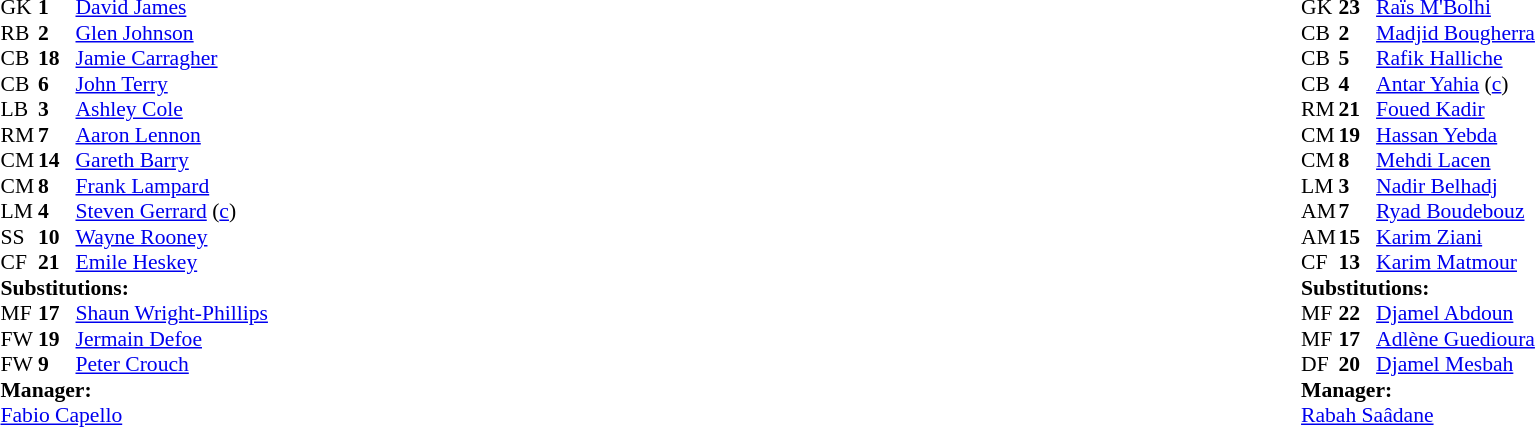<table width="100%">
<tr>
<td valign="top" width="40%"><br><table style="font-size: 90%" cellspacing="0" cellpadding="0">
<tr>
<th width="25"></th>
<th width="25"></th>
</tr>
<tr>
<td>GK</td>
<td><strong>1</strong></td>
<td><a href='#'>David James</a></td>
</tr>
<tr>
<td>RB</td>
<td><strong>2</strong></td>
<td><a href='#'>Glen Johnson</a></td>
</tr>
<tr>
<td>CB</td>
<td><strong>18</strong></td>
<td><a href='#'>Jamie Carragher</a></td>
<td></td>
</tr>
<tr>
<td>CB</td>
<td><strong>6</strong></td>
<td><a href='#'>John Terry</a></td>
</tr>
<tr>
<td>LB</td>
<td><strong>3</strong></td>
<td><a href='#'>Ashley Cole</a></td>
</tr>
<tr>
<td>RM</td>
<td><strong>7</strong></td>
<td><a href='#'>Aaron Lennon</a></td>
<td></td>
<td></td>
</tr>
<tr>
<td>CM</td>
<td><strong>14</strong></td>
<td><a href='#'>Gareth Barry</a></td>
<td></td>
<td></td>
</tr>
<tr>
<td>CM</td>
<td><strong>8</strong></td>
<td><a href='#'>Frank Lampard</a></td>
</tr>
<tr>
<td>LM</td>
<td><strong>4</strong></td>
<td><a href='#'>Steven Gerrard</a> (<a href='#'>c</a>)</td>
</tr>
<tr>
<td>SS</td>
<td><strong>10</strong></td>
<td><a href='#'>Wayne Rooney</a></td>
</tr>
<tr>
<td>CF</td>
<td><strong>21</strong></td>
<td><a href='#'>Emile Heskey</a></td>
<td></td>
<td></td>
</tr>
<tr>
<td colspan=3><strong>Substitutions:</strong></td>
</tr>
<tr>
<td>MF</td>
<td><strong>17</strong></td>
<td><a href='#'>Shaun Wright-Phillips</a></td>
<td></td>
<td></td>
</tr>
<tr>
<td>FW</td>
<td><strong>19</strong></td>
<td><a href='#'>Jermain Defoe</a></td>
<td></td>
<td></td>
</tr>
<tr>
<td>FW</td>
<td><strong>9</strong></td>
<td><a href='#'>Peter Crouch</a></td>
<td></td>
<td></td>
</tr>
<tr>
<td colspan=3><strong>Manager:</strong></td>
</tr>
<tr>
<td colspan=3> <a href='#'>Fabio Capello</a></td>
</tr>
</table>
</td>
<td valign="top"></td>
<td valign="top" width="50%"><br><table style="font-size: 90%" cellspacing="0" cellpadding="0" align="center">
<tr>
<th width=25></th>
<th width=25></th>
</tr>
<tr>
<td>GK</td>
<td><strong>23</strong></td>
<td><a href='#'>Raïs M'Bolhi</a></td>
</tr>
<tr>
<td>CB</td>
<td><strong>2</strong></td>
<td><a href='#'>Madjid Bougherra</a></td>
</tr>
<tr>
<td>CB</td>
<td><strong>5</strong></td>
<td><a href='#'>Rafik Halliche</a></td>
</tr>
<tr>
<td>CB</td>
<td><strong>4</strong></td>
<td><a href='#'>Antar Yahia</a> (<a href='#'>c</a>)</td>
</tr>
<tr>
<td>RM</td>
<td><strong>21</strong></td>
<td><a href='#'>Foued Kadir</a></td>
</tr>
<tr>
<td>CM</td>
<td><strong>19</strong></td>
<td><a href='#'>Hassan Yebda</a></td>
<td></td>
<td></td>
</tr>
<tr>
<td>CM</td>
<td><strong>8</strong></td>
<td><a href='#'>Mehdi Lacen</a></td>
<td></td>
</tr>
<tr>
<td>LM</td>
<td><strong>3</strong></td>
<td><a href='#'>Nadir Belhadj</a></td>
</tr>
<tr>
<td>AM</td>
<td><strong>7</strong></td>
<td><a href='#'>Ryad Boudebouz</a></td>
<td></td>
<td></td>
</tr>
<tr>
<td>AM</td>
<td><strong>15</strong></td>
<td><a href='#'>Karim Ziani</a></td>
<td></td>
<td></td>
</tr>
<tr>
<td>CF</td>
<td><strong>13</strong></td>
<td><a href='#'>Karim Matmour</a></td>
</tr>
<tr>
<td colspan=3><strong>Substitutions:</strong></td>
</tr>
<tr>
<td>MF</td>
<td><strong>22</strong></td>
<td><a href='#'>Djamel Abdoun</a></td>
<td></td>
<td></td>
</tr>
<tr>
<td>MF</td>
<td><strong>17</strong></td>
<td><a href='#'>Adlène Guedioura</a></td>
<td></td>
<td></td>
</tr>
<tr>
<td>DF</td>
<td><strong>20</strong></td>
<td><a href='#'>Djamel Mesbah</a></td>
<td></td>
<td></td>
</tr>
<tr>
<td colspan=3><strong>Manager:</strong></td>
</tr>
<tr>
<td colspan=4><a href='#'>Rabah Saâdane</a></td>
</tr>
</table>
</td>
</tr>
</table>
